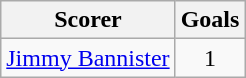<table class="wikitable">
<tr>
<th>Scorer</th>
<th>Goals</th>
</tr>
<tr>
<td> <a href='#'>Jimmy Bannister</a></td>
<td align=center>1</td>
</tr>
</table>
